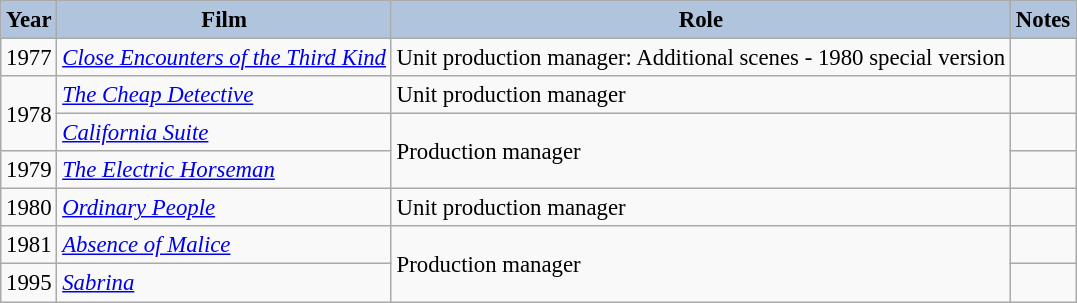<table class="wikitable" style="font-size:95%;">
<tr>
<th style="background:#B0C4DE;">Year</th>
<th style="background:#B0C4DE;">Film</th>
<th style="background:#B0C4DE;">Role</th>
<th style="background:#B0C4DE;">Notes</th>
</tr>
<tr>
<td>1977</td>
<td><em><a href='#'>Close Encounters of the Third Kind</a></em></td>
<td>Unit production manager: Additional scenes - 1980 special version</td>
<td></td>
</tr>
<tr>
<td rowspan=2>1978</td>
<td><em><a href='#'>The Cheap Detective</a></em></td>
<td>Unit production manager</td>
<td></td>
</tr>
<tr>
<td><em><a href='#'>California Suite</a></em></td>
<td rowspan=2>Production manager</td>
<td></td>
</tr>
<tr>
<td>1979</td>
<td><em><a href='#'>The Electric Horseman</a></em></td>
<td></td>
</tr>
<tr>
<td>1980</td>
<td><em><a href='#'>Ordinary People</a></em></td>
<td>Unit production manager</td>
<td></td>
</tr>
<tr>
<td>1981</td>
<td><em><a href='#'>Absence of Malice</a></em></td>
<td rowspan=2>Production manager</td>
<td></td>
</tr>
<tr>
<td>1995</td>
<td><em><a href='#'>Sabrina</a></em></td>
<td></td>
</tr>
</table>
